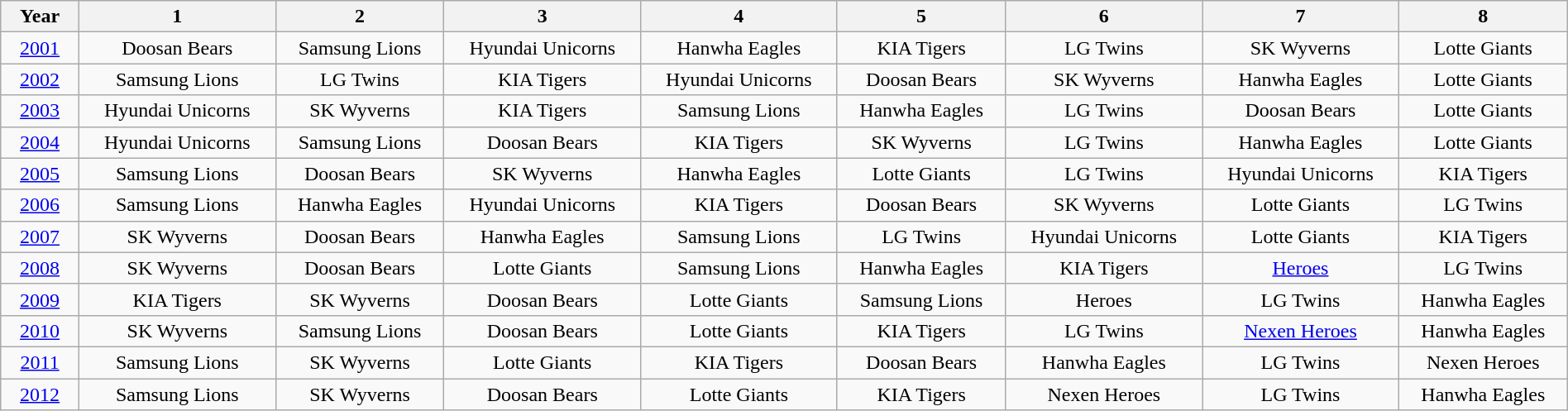<table class="wikitable" width="100%" style="text-align:center;">
<tr>
<th width="5%">Year</th>
<th>1</th>
<th>2</th>
<th>3</th>
<th>4</th>
<th>5</th>
<th>6</th>
<th>7</th>
<th>8</th>
</tr>
<tr>
<td><a href='#'>2001</a></td>
<td>Doosan Bears</td>
<td>Samsung Lions</td>
<td>Hyundai Unicorns</td>
<td>Hanwha Eagles</td>
<td>KIA Tigers</td>
<td>LG Twins</td>
<td>SK Wyverns</td>
<td>Lotte Giants</td>
</tr>
<tr>
<td><a href='#'>2002</a></td>
<td>Samsung Lions</td>
<td>LG Twins</td>
<td>KIA Tigers</td>
<td>Hyundai Unicorns</td>
<td>Doosan Bears</td>
<td>SK Wyverns</td>
<td>Hanwha Eagles</td>
<td>Lotte Giants</td>
</tr>
<tr>
<td><a href='#'>2003</a></td>
<td>Hyundai Unicorns</td>
<td>SK Wyverns</td>
<td>KIA Tigers</td>
<td>Samsung Lions</td>
<td>Hanwha Eagles</td>
<td>LG Twins</td>
<td>Doosan Bears</td>
<td>Lotte Giants</td>
</tr>
<tr>
<td><a href='#'>2004</a></td>
<td>Hyundai Unicorns</td>
<td>Samsung Lions</td>
<td>Doosan Bears</td>
<td>KIA Tigers</td>
<td>SK Wyverns</td>
<td>LG Twins</td>
<td>Hanwha Eagles</td>
<td>Lotte Giants</td>
</tr>
<tr>
<td><a href='#'>2005</a></td>
<td>Samsung Lions</td>
<td>Doosan Bears</td>
<td>SK Wyverns</td>
<td>Hanwha Eagles</td>
<td>Lotte Giants</td>
<td>LG Twins</td>
<td>Hyundai Unicorns</td>
<td>KIA Tigers</td>
</tr>
<tr>
<td><a href='#'>2006</a></td>
<td>Samsung Lions</td>
<td>Hanwha Eagles</td>
<td>Hyundai Unicorns</td>
<td>KIA Tigers</td>
<td>Doosan Bears</td>
<td>SK Wyverns</td>
<td>Lotte Giants</td>
<td>LG Twins</td>
</tr>
<tr>
<td><a href='#'>2007</a></td>
<td>SK Wyverns</td>
<td>Doosan Bears</td>
<td>Hanwha Eagles</td>
<td>Samsung Lions</td>
<td>LG Twins</td>
<td>Hyundai Unicorns</td>
<td>Lotte Giants</td>
<td>KIA Tigers</td>
</tr>
<tr>
<td><a href='#'>2008</a></td>
<td>SK Wyverns</td>
<td>Doosan Bears</td>
<td>Lotte Giants</td>
<td>Samsung Lions</td>
<td>Hanwha Eagles</td>
<td>KIA Tigers</td>
<td><a href='#'>Heroes</a></td>
<td>LG Twins</td>
</tr>
<tr>
<td><a href='#'>2009</a></td>
<td>KIA Tigers</td>
<td>SK Wyverns</td>
<td>Doosan Bears</td>
<td>Lotte Giants</td>
<td>Samsung Lions</td>
<td>Heroes</td>
<td>LG Twins</td>
<td>Hanwha Eagles</td>
</tr>
<tr>
<td><a href='#'>2010</a></td>
<td>SK Wyverns</td>
<td>Samsung Lions</td>
<td>Doosan Bears</td>
<td>Lotte Giants</td>
<td>KIA Tigers</td>
<td>LG Twins</td>
<td><a href='#'>Nexen Heroes</a></td>
<td>Hanwha Eagles</td>
</tr>
<tr>
<td><a href='#'>2011</a></td>
<td>Samsung Lions</td>
<td>SK Wyverns</td>
<td>Lotte Giants</td>
<td>KIA Tigers</td>
<td>Doosan Bears</td>
<td>Hanwha Eagles</td>
<td>LG Twins</td>
<td>Nexen Heroes</td>
</tr>
<tr>
<td><a href='#'>2012</a></td>
<td>Samsung Lions</td>
<td>SK Wyverns</td>
<td>Doosan Bears</td>
<td>Lotte Giants</td>
<td>KIA Tigers</td>
<td>Nexen Heroes</td>
<td>LG Twins</td>
<td>Hanwha Eagles</td>
</tr>
</table>
